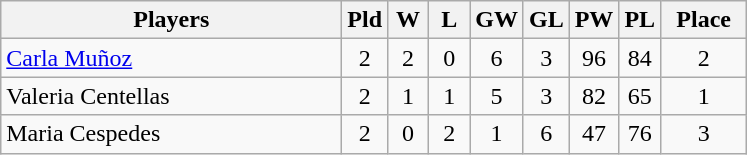<table class=wikitable style="text-align:center">
<tr>
<th width=220>Players</th>
<th width=20>Pld</th>
<th width=20>W</th>
<th width=20>L</th>
<th width=20>GW</th>
<th width=20>GL</th>
<th width=20>PW</th>
<th width=20>PL</th>
<th width=50>Place</th>
</tr>
<tr>
<td align=left> <a href='#'>Carla Muñoz</a></td>
<td>2</td>
<td>2</td>
<td>0</td>
<td>6</td>
<td>3</td>
<td>96</td>
<td>84</td>
<td>2</td>
</tr>
<tr>
<td align=left> Valeria Centellas</td>
<td>2</td>
<td>1</td>
<td>1</td>
<td>5</td>
<td>3</td>
<td>82</td>
<td>65</td>
<td>1</td>
</tr>
<tr>
<td align=left> Maria Cespedes</td>
<td>2</td>
<td>0</td>
<td>2</td>
<td>1</td>
<td>6</td>
<td>47</td>
<td>76</td>
<td>3</td>
</tr>
</table>
